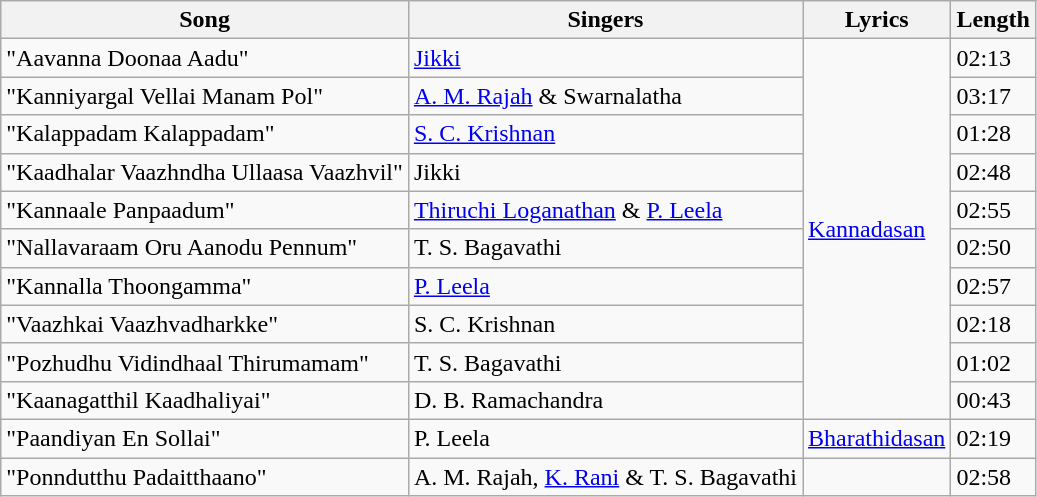<table class="wikitable">
<tr>
<th>Song</th>
<th>Singers</th>
<th>Lyrics</th>
<th>Length</th>
</tr>
<tr>
<td>"Aavanna Doonaa Aadu"</td>
<td><a href='#'>Jikki</a></td>
<td rowspan=10><a href='#'>Kannadasan</a></td>
<td>02:13</td>
</tr>
<tr>
<td>"Kanniyargal Vellai Manam Pol"</td>
<td><a href='#'>A. M. Rajah</a> & Swarnalatha</td>
<td>03:17</td>
</tr>
<tr>
<td>"Kalappadam Kalappadam"</td>
<td><a href='#'>S. C. Krishnan</a></td>
<td>01:28</td>
</tr>
<tr>
<td>"Kaadhalar Vaazhndha Ullaasa Vaazhvil"</td>
<td>Jikki</td>
<td>02:48</td>
</tr>
<tr>
<td>"Kannaale Panpaadum"</td>
<td><a href='#'>Thiruchi Loganathan</a> & <a href='#'>P. Leela</a></td>
<td>02:55</td>
</tr>
<tr>
<td>"Nallavaraam Oru Aanodu Pennum"</td>
<td>T. S. Bagavathi</td>
<td>02:50</td>
</tr>
<tr>
<td>"Kannalla Thoongamma"</td>
<td><a href='#'>P. Leela</a></td>
<td>02:57</td>
</tr>
<tr>
<td>"Vaazhkai Vaazhvadharkke"</td>
<td>S. C. Krishnan</td>
<td>02:18</td>
</tr>
<tr>
<td>"Pozhudhu Vidindhaal Thirumamam"</td>
<td>T. S. Bagavathi</td>
<td>01:02</td>
</tr>
<tr>
<td>"Kaanagatthil Kaadhaliyai"</td>
<td>D. B. Ramachandra</td>
<td>00:43</td>
</tr>
<tr>
<td>"Paandiyan En Sollai"</td>
<td>P. Leela</td>
<td><a href='#'>Bharathidasan</a></td>
<td>02:19</td>
</tr>
<tr>
<td>"Ponndutthu Padaitthaano"</td>
<td>A. M. Rajah, <a href='#'>K. Rani</a> & T. S. Bagavathi</td>
<td></td>
<td>02:58</td>
</tr>
</table>
